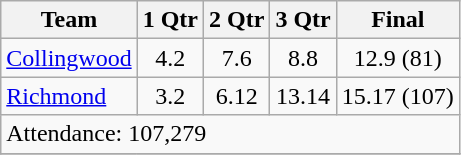<table class="wikitable">
<tr>
<th>Team</th>
<th>1 Qtr</th>
<th>2 Qtr</th>
<th>3 Qtr</th>
<th>Final</th>
</tr>
<tr>
<td><a href='#'>Collingwood</a></td>
<td align=center>4.2</td>
<td align=center>7.6</td>
<td align=center>8.8</td>
<td align=center>12.9 (81)</td>
</tr>
<tr>
<td><a href='#'>Richmond</a></td>
<td align=center>3.2</td>
<td align=center>6.12</td>
<td align=center>13.14</td>
<td align=center>15.17 (107)</td>
</tr>
<tr>
<td colspan=5>Attendance: 107,279</td>
</tr>
<tr>
</tr>
</table>
